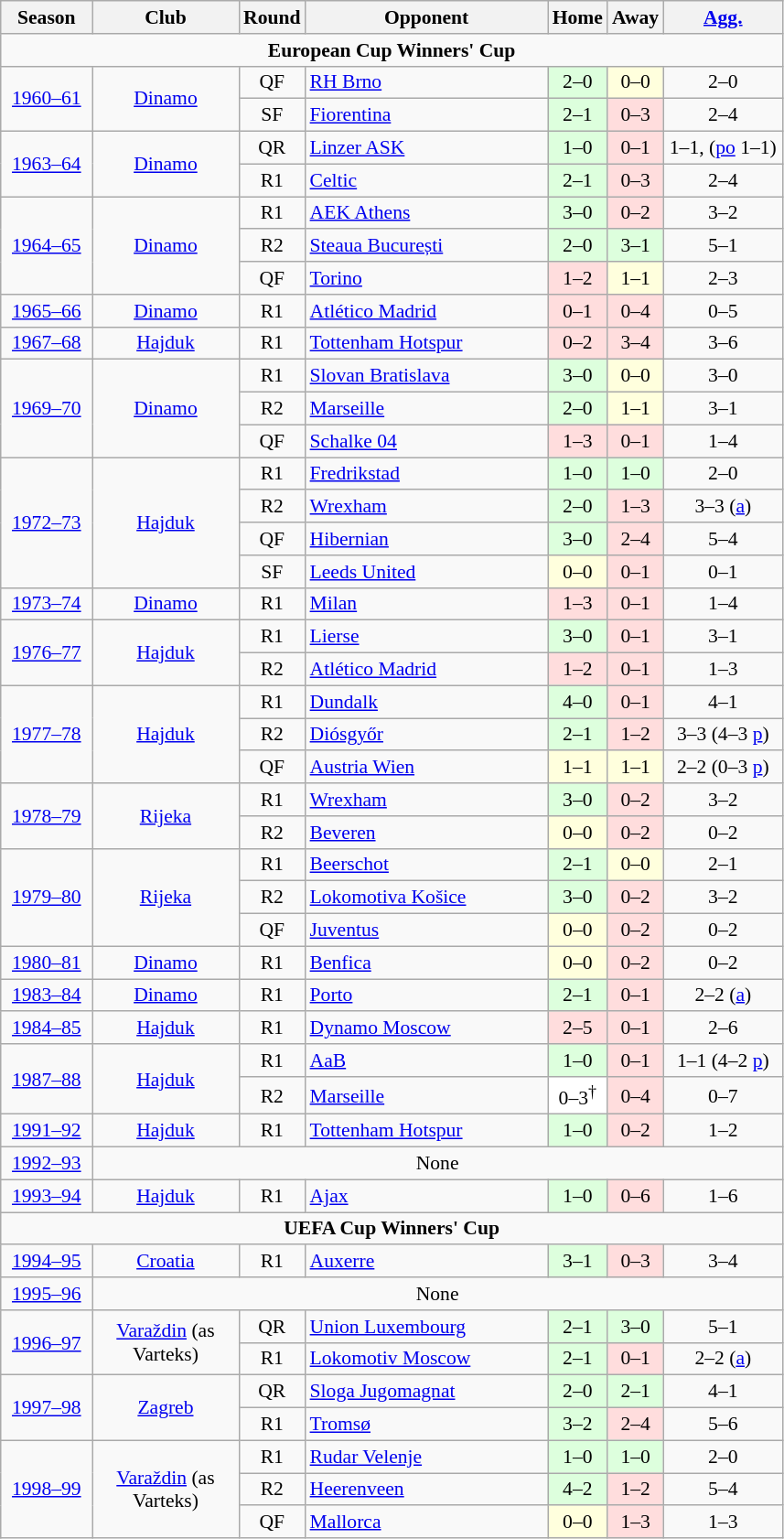<table class="wikitable" style="font-size:90%; text-align: center">
<tr>
<th width="60">Season</th>
<th width="100">Club</th>
<th width="30">Round</th>
<th width="170">Opponent</th>
<th width="30">Home</th>
<th width="30">Away</th>
<th width="80"><a href='#'>Agg.</a></th>
</tr>
<tr>
<td colspan="7" align="center"><strong>European Cup Winners' Cup</strong></td>
</tr>
<tr>
<td rowspan=2><a href='#'>1960–61</a></td>
<td rowspan=2><a href='#'>Dinamo</a></td>
<td>QF</td>
<td align="left"> <a href='#'>RH Brno</a></td>
<td bgcolor="#ddffdd">2–0</td>
<td bgcolor="#ffffdd">0–0</td>
<td>2–0</td>
</tr>
<tr>
<td>SF</td>
<td align="left"> <a href='#'>Fiorentina</a></td>
<td bgcolor="#ddffdd">2–1</td>
<td bgcolor="#ffdddd">0–3</td>
<td>2–4</td>
</tr>
<tr>
<td rowspan=2><a href='#'>1963–64</a></td>
<td rowspan=2><a href='#'>Dinamo</a></td>
<td>QR</td>
<td align="left"> <a href='#'>Linzer ASK</a></td>
<td bgcolor="#ddffdd">1–0</td>
<td bgcolor="#ffdddd">0–1</td>
<td>1–1, (<a href='#'>po</a> 1–1)</td>
</tr>
<tr>
<td>R1</td>
<td align="left"> <a href='#'>Celtic</a></td>
<td bgcolor="#ddffdd">2–1</td>
<td bgcolor="#ffdddd">0–3</td>
<td>2–4</td>
</tr>
<tr>
<td rowspan=3><a href='#'>1964–65</a></td>
<td rowspan=3><a href='#'>Dinamo</a></td>
<td>R1</td>
<td align="left"> <a href='#'>AEK Athens</a></td>
<td bgcolor="#ddffdd">3–0</td>
<td bgcolor="#ffdddd">0–2</td>
<td>3–2</td>
</tr>
<tr>
<td>R2</td>
<td align="left"> <a href='#'>Steaua București</a></td>
<td bgcolor="#ddffdd">2–0</td>
<td bgcolor="#ddffdd">3–1</td>
<td>5–1</td>
</tr>
<tr>
<td>QF</td>
<td align="left"> <a href='#'>Torino</a></td>
<td bgcolor="#ffdddd">1–2</td>
<td bgcolor="#ffffdd">1–1</td>
<td>2–3</td>
</tr>
<tr>
<td><a href='#'>1965–66</a></td>
<td><a href='#'>Dinamo</a></td>
<td>R1</td>
<td align="left"> <a href='#'>Atlético Madrid</a></td>
<td bgcolor="#ffdddd">0–1</td>
<td bgcolor="#ffdddd">0–4</td>
<td>0–5</td>
</tr>
<tr>
<td><a href='#'>1967–68</a></td>
<td><a href='#'>Hajduk</a></td>
<td>R1</td>
<td align="left"> <a href='#'>Tottenham Hotspur</a></td>
<td bgcolor="#ffdddd">0–2</td>
<td bgcolor="#ffdddd">3–4</td>
<td>3–6</td>
</tr>
<tr>
<td rowspan=3><a href='#'>1969–70</a></td>
<td rowspan=3><a href='#'>Dinamo</a></td>
<td>R1</td>
<td align="left"> <a href='#'>Slovan Bratislava</a></td>
<td bgcolor="#ddffdd">3–0</td>
<td bgcolor="#ffffdd">0–0</td>
<td>3–0</td>
</tr>
<tr>
<td>R2</td>
<td align="left"> <a href='#'>Marseille</a></td>
<td bgcolor="#ddffdd">2–0</td>
<td bgcolor="#ffffdd">1–1</td>
<td>3–1</td>
</tr>
<tr>
<td>QF</td>
<td align="left"> <a href='#'>Schalke 04</a></td>
<td bgcolor="#ffdddd">1–3</td>
<td bgcolor="#ffdddd">0–1</td>
<td>1–4</td>
</tr>
<tr>
<td rowspan=4><a href='#'>1972–73</a></td>
<td rowspan=4><a href='#'>Hajduk</a></td>
<td>R1</td>
<td align="left"> <a href='#'>Fredrikstad</a></td>
<td bgcolor="#ddffdd">1–0</td>
<td bgcolor="#ddffdd">1–0</td>
<td>2–0</td>
</tr>
<tr>
<td>R2</td>
<td align="left"> <a href='#'>Wrexham</a></td>
<td bgcolor="#ddffdd">2–0</td>
<td bgcolor="#ffdddd">1–3</td>
<td>3–3 (<a href='#'>a</a>)</td>
</tr>
<tr>
<td>QF</td>
<td align="left"> <a href='#'>Hibernian</a></td>
<td bgcolor="#ddffdd">3–0</td>
<td bgcolor="#ffdddd">2–4</td>
<td>5–4</td>
</tr>
<tr>
<td>SF</td>
<td align="left"> <a href='#'>Leeds United</a></td>
<td bgcolor="#ffffdd">0–0</td>
<td bgcolor="#ffdddd">0–1</td>
<td>0–1</td>
</tr>
<tr>
<td><a href='#'>1973–74</a></td>
<td><a href='#'>Dinamo</a></td>
<td>R1</td>
<td align="left"> <a href='#'>Milan</a></td>
<td bgcolor="#ffdddd">1–3</td>
<td bgcolor="#ffdddd">0–1</td>
<td>1–4</td>
</tr>
<tr>
<td rowspan=2><a href='#'>1976–77</a></td>
<td rowspan=2><a href='#'>Hajduk</a></td>
<td>R1</td>
<td align="left"> <a href='#'>Lierse</a></td>
<td bgcolor="#ddffdd">3–0</td>
<td bgcolor="#ffdddd">0–1</td>
<td>3–1</td>
</tr>
<tr>
<td>R2</td>
<td align="left"> <a href='#'>Atlético Madrid</a></td>
<td bgcolor="#ffdddd">1–2</td>
<td bgcolor="#ffdddd">0–1</td>
<td>1–3</td>
</tr>
<tr>
<td rowspan=3><a href='#'>1977–78</a></td>
<td rowspan=3><a href='#'>Hajduk</a></td>
<td>R1</td>
<td align="left"> <a href='#'>Dundalk</a></td>
<td bgcolor="#ddffdd">4–0</td>
<td bgcolor="#ffdddd">0–1</td>
<td>4–1</td>
</tr>
<tr>
<td>R2</td>
<td align="left"> <a href='#'>Diósgyőr</a></td>
<td bgcolor="#ddffdd">2–1</td>
<td bgcolor="#ffdddd">1–2</td>
<td>3–3 (4–3 <a href='#'>p</a>)</td>
</tr>
<tr>
<td>QF</td>
<td align="left"> <a href='#'>Austria Wien</a></td>
<td bgcolor="#ffffdd">1–1</td>
<td bgcolor="#ffffdd">1–1</td>
<td>2–2 (0–3 <a href='#'>p</a>)</td>
</tr>
<tr>
<td rowspan=2><a href='#'>1978–79</a></td>
<td rowspan=2><a href='#'>Rijeka</a></td>
<td>R1</td>
<td align="left"> <a href='#'>Wrexham</a></td>
<td bgcolor="#ddffdd">3–0</td>
<td bgcolor="#ffdddd">0–2</td>
<td>3–2</td>
</tr>
<tr>
<td>R2</td>
<td align="left"> <a href='#'>Beveren</a></td>
<td bgcolor="#ffffdd">0–0</td>
<td bgcolor="#ffdddd">0–2</td>
<td>0–2</td>
</tr>
<tr>
<td rowspan=3><a href='#'>1979–80</a></td>
<td rowspan=3><a href='#'>Rijeka</a></td>
<td>R1</td>
<td align="left"> <a href='#'>Beerschot</a></td>
<td bgcolor="#ddffdd">2–1</td>
<td bgcolor="#ffffdd">0–0</td>
<td>2–1</td>
</tr>
<tr>
<td>R2</td>
<td align="left"> <a href='#'>Lokomotiva Košice</a></td>
<td bgcolor="#ddffdd">3–0</td>
<td bgcolor="#ffdddd">0–2</td>
<td>3–2</td>
</tr>
<tr>
<td>QF</td>
<td align="left"> <a href='#'>Juventus</a></td>
<td bgcolor="#ffffdd">0–0</td>
<td bgcolor="#ffdddd">0–2</td>
<td>0–2</td>
</tr>
<tr>
<td><a href='#'>1980–81</a></td>
<td><a href='#'>Dinamo</a></td>
<td>R1</td>
<td align="left"> <a href='#'>Benfica</a></td>
<td bgcolor="#ffffdd">0–0</td>
<td bgcolor="#ffdddd">0–2</td>
<td>0–2</td>
</tr>
<tr>
<td><a href='#'>1983–84</a></td>
<td><a href='#'>Dinamo</a></td>
<td>R1</td>
<td align="left"> <a href='#'>Porto</a></td>
<td bgcolor="#ddffdd">2–1</td>
<td bgcolor="#ffdddd">0–1</td>
<td>2–2 (<a href='#'>a</a>)</td>
</tr>
<tr>
<td><a href='#'>1984–85</a></td>
<td><a href='#'>Hajduk</a></td>
<td>R1</td>
<td align="left"> <a href='#'>Dynamo Moscow</a></td>
<td bgcolor="#ffdddd">2–5</td>
<td bgcolor="#ffdddd">0–1</td>
<td>2–6</td>
</tr>
<tr>
<td rowspan=2><a href='#'>1987–88</a></td>
<td rowspan=2><a href='#'>Hajduk</a></td>
<td>R1</td>
<td align="left"> <a href='#'>AaB</a></td>
<td bgcolor="#ddffdd">1–0</td>
<td bgcolor="#ffdddd">0–1</td>
<td>1–1 (4–2 <a href='#'>p</a>)</td>
</tr>
<tr>
<td>R2</td>
<td align="left"> <a href='#'>Marseille</a></td>
<td bgcolor="#ffffff">0–3<sup>†</sup></td>
<td bgcolor="#ffdddd">0–4</td>
<td>0–7</td>
</tr>
<tr>
<td><a href='#'>1991–92</a></td>
<td><a href='#'>Hajduk</a></td>
<td>R1</td>
<td align="left"> <a href='#'>Tottenham Hotspur</a></td>
<td bgcolor="#ddffdd">1–0</td>
<td bgcolor="#ffdddd">0–2</td>
<td>1–2</td>
</tr>
<tr>
<td><a href='#'>1992–93</a></td>
<td colspan=6>None</td>
</tr>
<tr>
<td><a href='#'>1993–94</a></td>
<td><a href='#'>Hajduk</a></td>
<td>R1</td>
<td align="left"> <a href='#'>Ajax</a></td>
<td bgcolor="#ddffdd">1–0</td>
<td bgcolor="#ffdddd">0–6</td>
<td>1–6</td>
</tr>
<tr>
<td colspan="7" align="center"><strong>UEFA Cup Winners' Cup</strong></td>
</tr>
<tr>
<td><a href='#'>1994–95</a></td>
<td><a href='#'>Croatia</a></td>
<td>R1</td>
<td align="left"> <a href='#'>Auxerre</a></td>
<td bgcolor="#ddffdd">3–1</td>
<td bgcolor="#ffdddd">0–3</td>
<td>3–4</td>
</tr>
<tr>
<td><a href='#'>1995–96</a></td>
<td colspan=6>None</td>
</tr>
<tr>
<td rowspan=2><a href='#'>1996–97</a></td>
<td rowspan=2><a href='#'>Varaždin</a> (as Varteks)</td>
<td>QR</td>
<td align="left"> <a href='#'>Union Luxembourg</a></td>
<td bgcolor="#ddffdd">2–1</td>
<td bgcolor="#ddffdd">3–0</td>
<td>5–1</td>
</tr>
<tr>
<td>R1</td>
<td align="left"> <a href='#'>Lokomotiv Moscow</a></td>
<td bgcolor="#ddffdd">2–1</td>
<td bgcolor="#ffdddd">0–1</td>
<td>2–2 (<a href='#'>a</a>)</td>
</tr>
<tr>
<td rowspan=2><a href='#'>1997–98</a></td>
<td rowspan=2><a href='#'>Zagreb</a></td>
<td>QR</td>
<td align="left"> <a href='#'>Sloga Jugomagnat</a></td>
<td bgcolor="#ddffdd">2–0</td>
<td bgcolor="#ddffdd">2–1</td>
<td>4–1</td>
</tr>
<tr>
<td>R1</td>
<td align="left"> <a href='#'>Tromsø</a></td>
<td bgcolor="#ddffdd">3–2</td>
<td bgcolor="#ffdddd">2–4</td>
<td>5–6</td>
</tr>
<tr>
<td rowspan=3><a href='#'>1998–99</a></td>
<td rowspan=3><a href='#'>Varaždin</a> (as Varteks)</td>
<td>R1</td>
<td align="left"> <a href='#'>Rudar Velenje</a></td>
<td bgcolor="#ddffdd">1–0</td>
<td bgcolor="#ddffdd">1–0</td>
<td>2–0</td>
</tr>
<tr>
<td>R2</td>
<td align="left"> <a href='#'>Heerenveen</a></td>
<td bgcolor="#ddffdd">4–2 </td>
<td bgcolor="#ffdddd">1–2</td>
<td>5–4</td>
</tr>
<tr>
<td>QF</td>
<td align="left"> <a href='#'>Mallorca</a></td>
<td bgcolor="#ffffdd">0–0</td>
<td bgcolor="#ffdddd">1–3</td>
<td>1–3</td>
</tr>
</table>
